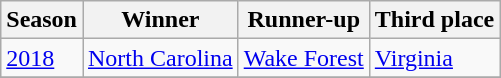<table class="wikitable sortable">
<tr>
<th>Season</th>
<th>Winner</th>
<th>Runner-up</th>
<th>Third place</th>
</tr>
<tr>
<td><a href='#'>2018</a></td>
<td><a href='#'>North Carolina</a></td>
<td><a href='#'>Wake Forest</a></td>
<td><a href='#'>Virginia</a></td>
</tr>
<tr>
</tr>
</table>
